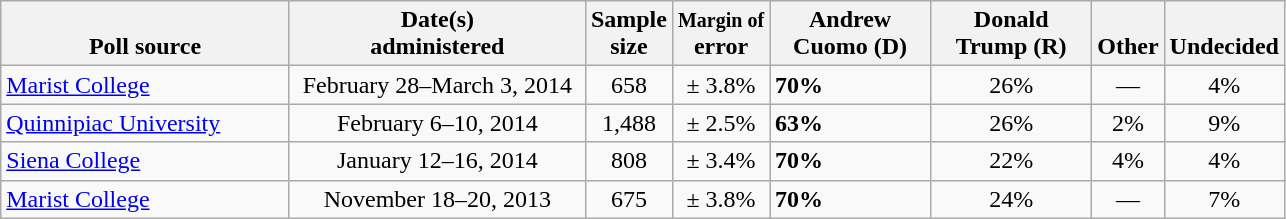<table class="wikitable">
<tr valign= bottom>
<th style="width:185px;">Poll source</th>
<th style="width:190px;">Date(s)<br>administered</th>
<th class=small>Sample<br>size</th>
<th><small>Margin of</small><br>error</th>
<th style="width:100px;">Andrew<br>Cuomo (D)</th>
<th style="width:100px;">Donald<br>Trump (R)</th>
<th style="width:40px;">Other</th>
<th style="width:40px;">Undecided</th>
</tr>
<tr>
<td><a href='#'>Marist College</a></td>
<td align=center>February 28–March 3, 2014</td>
<td align=center>658</td>
<td align=center>± 3.8%</td>
<td><strong>70%</strong></td>
<td align=center>26%</td>
<td align=center>—</td>
<td align=center>4%</td>
</tr>
<tr>
<td><a href='#'>Quinnipiac University</a></td>
<td align=center>February 6–10, 2014</td>
<td align=center>1,488</td>
<td align=center>± 2.5%</td>
<td><strong>63%</strong></td>
<td align=center>26%</td>
<td align=center>2%</td>
<td align=center>9%</td>
</tr>
<tr>
<td><a href='#'>Siena College</a></td>
<td align=center>January 12–16, 2014</td>
<td align=center>808</td>
<td align=center>± 3.4%</td>
<td><strong>70%</strong></td>
<td align=center>22%</td>
<td align=center>4%</td>
<td align=center>4%</td>
</tr>
<tr>
<td><a href='#'>Marist College</a></td>
<td align=center>November 18–20, 2013</td>
<td align=center>675</td>
<td align=center>± 3.8%</td>
<td><strong>70%</strong></td>
<td align=center>24%</td>
<td align=center>—</td>
<td align=center>7%</td>
</tr>
</table>
